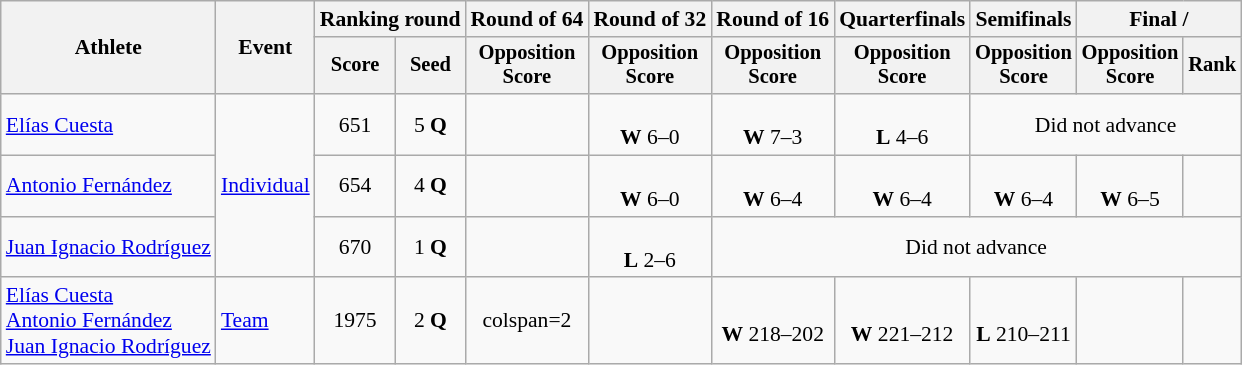<table class="wikitable" style="font-size:90%">
<tr>
<th rowspan=2>Athlete</th>
<th rowspan=2>Event</th>
<th colspan=2>Ranking round</th>
<th>Round of 64</th>
<th>Round of 32</th>
<th>Round of 16</th>
<th>Quarterfinals</th>
<th>Semifinals</th>
<th colspan=2>Final / </th>
</tr>
<tr style="font-size:95%">
<th>Score</th>
<th>Seed</th>
<th>Opposition<br>Score</th>
<th>Opposition<br>Score</th>
<th>Opposition<br>Score</th>
<th>Opposition<br>Score</th>
<th>Opposition<br>Score</th>
<th>Opposition<br>Score</th>
<th>Rank</th>
</tr>
<tr align=center>
<td align=left><a href='#'>Elías Cuesta</a></td>
<td align=left rowspan=3><a href='#'>Individual</a></td>
<td>651</td>
<td>5 <strong>Q</strong></td>
<td></td>
<td><br><strong>W</strong> 6–0</td>
<td><br><strong>W</strong> 7–3</td>
<td><br><strong>L</strong> 4–6</td>
<td colspan=3>Did not advance</td>
</tr>
<tr align=center>
<td align=left><a href='#'>Antonio Fernández</a></td>
<td>654</td>
<td>4 <strong>Q</strong></td>
<td></td>
<td><br><strong>W</strong> 6–0</td>
<td><br><strong>W</strong> 6–4</td>
<td><br><strong>W</strong> 6–4</td>
<td><br><strong>W</strong> 6–4</td>
<td><br><strong>W</strong> 6–5</td>
<td></td>
</tr>
<tr align=center>
<td align=left><a href='#'>Juan Ignacio Rodríguez</a></td>
<td>670</td>
<td>1 <strong>Q</strong></td>
<td></td>
<td><br><strong>L</strong> 2–6</td>
<td colspan=5>Did not advance</td>
</tr>
<tr align=center>
<td align=left><a href='#'>Elías Cuesta</a><br><a href='#'>Antonio Fernández</a><br><a href='#'>Juan Ignacio Rodríguez</a></td>
<td align=left><a href='#'>Team</a></td>
<td>1975</td>
<td>2 <strong>Q</strong></td>
<td>colspan=2 </td>
<td></td>
<td><br><strong>W</strong> 218–202</td>
<td><br><strong>W</strong> 221–212</td>
<td><br><strong>L</strong> 210–211</td>
<td></td>
</tr>
</table>
